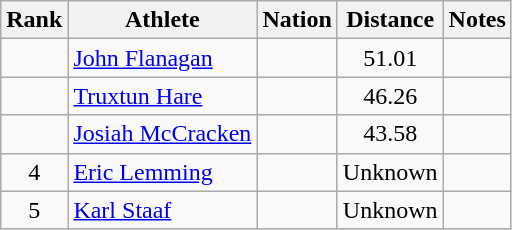<table class="wikitable sortable" style="text-align:center">
<tr>
<th>Rank</th>
<th>Athlete</th>
<th>Nation</th>
<th>Distance</th>
<th>Notes</th>
</tr>
<tr>
<td></td>
<td align=left><a href='#'>John Flanagan</a></td>
<td align=left></td>
<td>51.01</td>
<td></td>
</tr>
<tr>
<td></td>
<td align=left><a href='#'>Truxtun Hare</a></td>
<td align=left></td>
<td>46.26</td>
<td></td>
</tr>
<tr>
<td></td>
<td align=left><a href='#'>Josiah McCracken</a></td>
<td align=left></td>
<td>43.58</td>
<td></td>
</tr>
<tr>
<td>4</td>
<td align=left><a href='#'>Eric Lemming</a></td>
<td align=left></td>
<td data-sort-value=2.00>Unknown</td>
<td></td>
</tr>
<tr>
<td>5</td>
<td align=left><a href='#'>Karl Staaf</a></td>
<td align=left></td>
<td data-sort-value=1.00>Unknown</td>
<td></td>
</tr>
</table>
